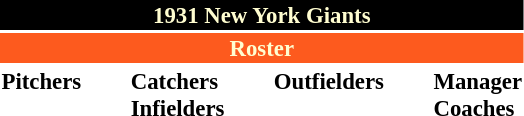<table class="toccolours" style="font-size: 95%;">
<tr>
<th colspan="10" style="background-color: black; color: #FFFDD0; text-align: center;">1931 New York Giants</th>
</tr>
<tr>
<td colspan="10" style="background-color: #fd5a1e; color: #FFFDD0; text-align: center;"><strong>Roster</strong></td>
</tr>
<tr>
<td valign="top"><strong>Pitchers</strong><br> 


 




 
 
 
 
 
</td>
<td width="25px"></td>
<td valign="top"><strong>Catchers</strong><br>


<strong>Infielders</strong>
 
 
 
 

 
 
</td>
<td width="25px"></td>
<td valign="top"><strong>Outfielders</strong><br>


 
 
</td>
<td width="25px"></td>
<td valign="top"><strong>Manager</strong><br>
<strong>Coaches</strong>



</td>
</tr>
</table>
